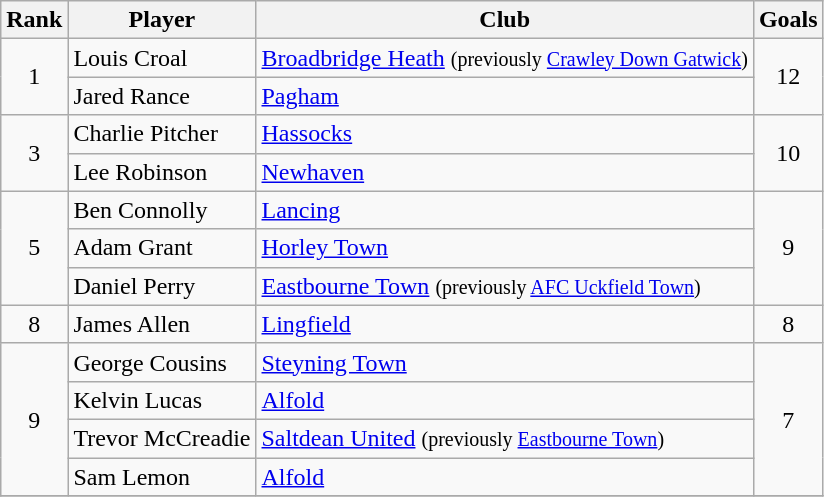<table class="wikitable" style="text-align:center">
<tr>
<th>Rank</th>
<th>Player</th>
<th>Club</th>
<th>Goals</th>
</tr>
<tr>
<td rowspan=2>1</td>
<td align="left">Louis Croal</td>
<td align="left"><a href='#'>Broadbridge Heath</a> <small>(previously <a href='#'>Crawley Down Gatwick</a>)</small></td>
<td rowspan=2>12</td>
</tr>
<tr>
<td align="left">Jared Rance</td>
<td align="left"><a href='#'>Pagham</a></td>
</tr>
<tr>
<td rowspan=2>3</td>
<td align="left">Charlie Pitcher</td>
<td align="left"><a href='#'>Hassocks</a></td>
<td rowspan=2>10</td>
</tr>
<tr>
<td align="left">Lee Robinson</td>
<td align="left"><a href='#'>Newhaven</a></td>
</tr>
<tr>
<td rowspan=3>5</td>
<td align="left">Ben Connolly</td>
<td align="left"><a href='#'>Lancing</a></td>
<td rowspan=3>9</td>
</tr>
<tr>
<td align="left">Adam Grant</td>
<td align="left"><a href='#'>Horley Town</a></td>
</tr>
<tr>
<td align="left">Daniel Perry</td>
<td align="left"><a href='#'>Eastbourne Town</a> <small>(previously <a href='#'>AFC Uckfield Town</a>)</small></td>
</tr>
<tr>
<td>8</td>
<td align="left">James Allen</td>
<td align="left"><a href='#'>Lingfield</a></td>
<td>8</td>
</tr>
<tr>
<td rowspan=4>9</td>
<td align="left">George Cousins</td>
<td align="left"><a href='#'>Steyning Town</a></td>
<td rowspan=4>7</td>
</tr>
<tr>
<td align="left">Kelvin Lucas</td>
<td align="left"><a href='#'>Alfold</a></td>
</tr>
<tr>
<td align="left">Trevor McCreadie</td>
<td align="left"><a href='#'>Saltdean United</a> <small>(previously <a href='#'>Eastbourne Town</a>)</small></td>
</tr>
<tr>
<td align="left">Sam Lemon</td>
<td align="left"><a href='#'>Alfold</a></td>
</tr>
<tr>
</tr>
</table>
